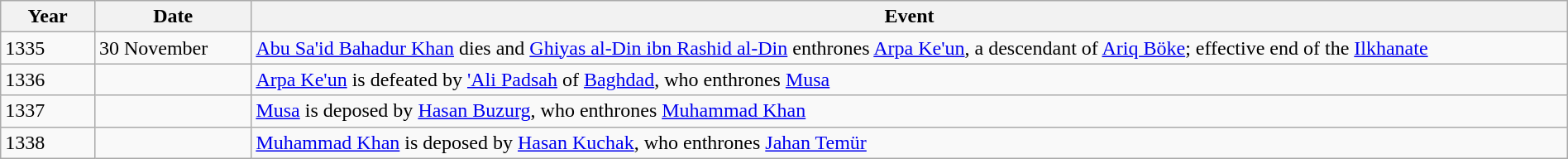<table class="wikitable" width="100%">
<tr>
<th style="width:6%">Year</th>
<th style="width:10%">Date</th>
<th>Event</th>
</tr>
<tr>
<td>1335</td>
<td>30 November</td>
<td><a href='#'>Abu Sa'id Bahadur Khan</a> dies and <a href='#'>Ghiyas al-Din ibn Rashid al-Din</a> enthrones <a href='#'>Arpa Ke'un</a>, a descendant of <a href='#'>Ariq Böke</a>; effective end of the <a href='#'>Ilkhanate</a></td>
</tr>
<tr>
<td>1336</td>
<td></td>
<td><a href='#'>Arpa Ke'un</a> is defeated by <a href='#'>'Ali Padsah</a> of <a href='#'>Baghdad</a>, who enthrones <a href='#'>Musa</a></td>
</tr>
<tr>
<td>1337</td>
<td></td>
<td><a href='#'>Musa</a> is deposed by <a href='#'>Hasan Buzurg</a>, who enthrones <a href='#'>Muhammad Khan</a></td>
</tr>
<tr>
<td>1338</td>
<td></td>
<td><a href='#'>Muhammad Khan</a> is deposed by <a href='#'>Hasan Kuchak</a>, who enthrones <a href='#'>Jahan Temür</a></td>
</tr>
</table>
